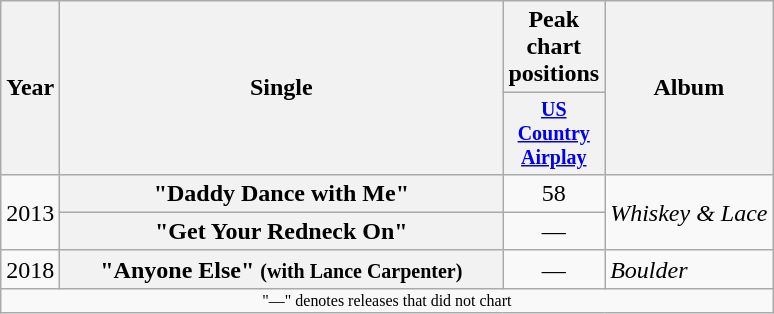<table class="wikitable plainrowheaders" style="text-align:center;">
<tr>
<th rowspan="2">Year</th>
<th rowspan="2" style="width:18em;">Single</th>
<th>Peak chart<br>positions</th>
<th rowspan="2">Album</th>
</tr>
<tr style="font-size:smaller;">
<th style="width:45px;"><a href='#'>US Country Airplay</a></th>
</tr>
<tr>
<td rowspan=2>2013</td>
<th scope="row">"Daddy Dance with Me"</th>
<td>58</td>
<td style="text-align:left;" rowspan="2"><em>Whiskey & Lace</em></td>
</tr>
<tr>
<th scope="row">"Get Your Redneck On"</th>
<td>—</td>
</tr>
<tr>
<td>2018</td>
<th scope="row">"Anyone Else" <small>(with Lance Carpenter)</small></th>
<td>—</td>
<td style="text-align:left;"><em>Boulder</em></td>
</tr>
<tr>
<td colspan="4" style="font-size:8pt">"—" denotes releases that did not chart</td>
</tr>
</table>
